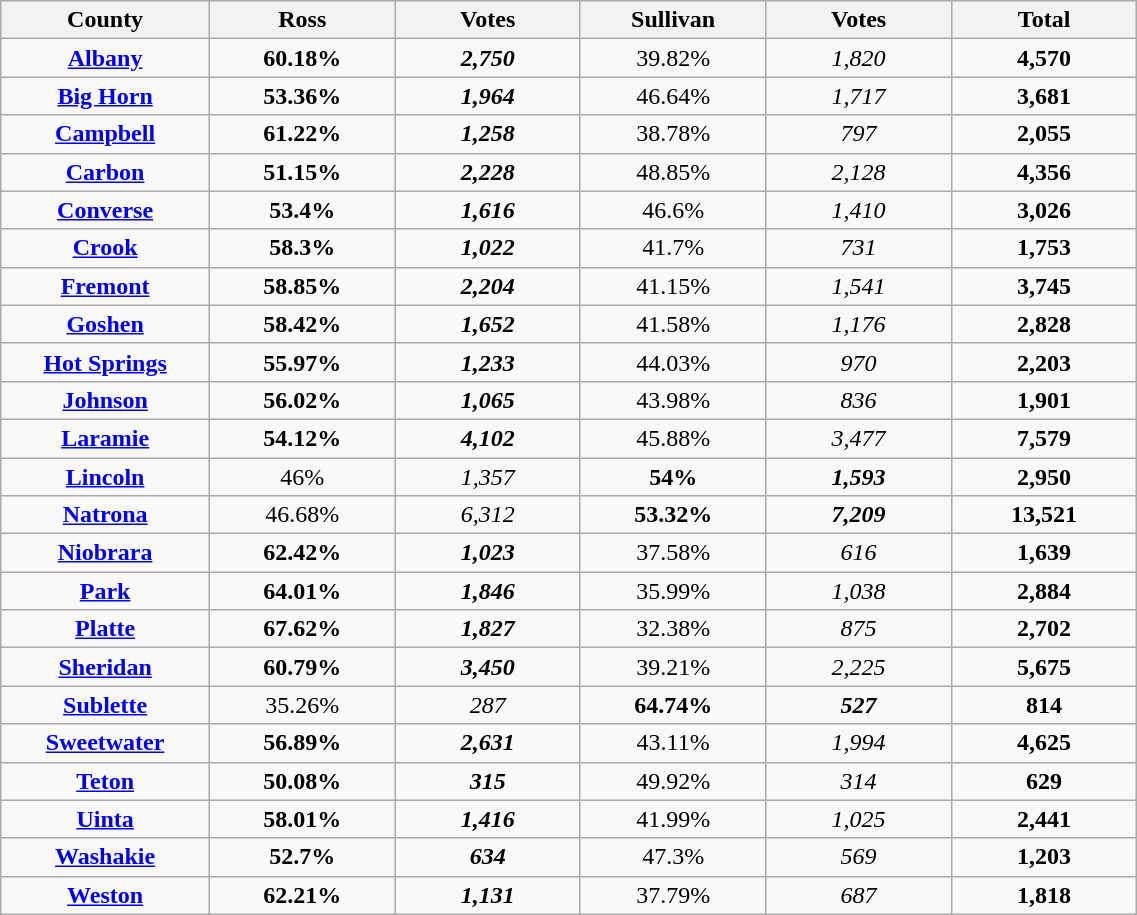<table width="60%" class="wikitable sortable">
<tr>
<th width="11%">County</th>
<th width="10%">Ross</th>
<th width="10%">Votes</th>
<th width="10%">Sullivan</th>
<th width="10%">Votes</th>
<th width="10%">Total</th>
</tr>
<tr>
<td align="center"><strong><a href='#'>Albany</a></strong></td>
<td align="center"><strong>60.18%</strong></td>
<td align="center"><strong><em>2,750</em></strong></td>
<td align="center">39.82%</td>
<td align="center"><em>1,820</em></td>
<td align="center"><strong>4,570</strong></td>
</tr>
<tr>
<td align="center"><strong><a href='#'>Big Horn</a></strong></td>
<td align="center"><strong>53.36%</strong></td>
<td align="center"><strong><em>1,964</em></strong></td>
<td align="center">46.64%</td>
<td align="center"><em>1,717</em></td>
<td align="center"><strong>3,681</strong></td>
</tr>
<tr>
<td align="center"><strong><a href='#'>Campbell</a></strong></td>
<td align="center"><strong>61.22%</strong></td>
<td align="center"><strong><em>1,258</em></strong></td>
<td align="center">38.78%</td>
<td align="center"><em>797</em></td>
<td align="center"><strong>2,055</strong></td>
</tr>
<tr>
<td align="center"><strong><a href='#'>Carbon</a></strong></td>
<td align="center"><strong>51.15%</strong></td>
<td align="center"><strong><em>2,228</em></strong></td>
<td align="center">48.85%</td>
<td align="center"><em>2,128</em></td>
<td align="center"><strong>4,356</strong></td>
</tr>
<tr>
<td align="center"><strong><a href='#'>Converse</a></strong></td>
<td align="center"><strong>53.4%</strong></td>
<td align="center"><strong><em>1,616</em></strong></td>
<td align="center">46.6%</td>
<td align="center"><em>1,410</em></td>
<td align="center"><strong>3,026</strong></td>
</tr>
<tr>
<td align="center"><strong><a href='#'>Crook</a></strong></td>
<td align="center"><strong>58.3%</strong></td>
<td align="center"><strong><em>1,022</em></strong></td>
<td align="center">41.7%</td>
<td align="center"><em>731</em></td>
<td align="center"><strong>1,753</strong></td>
</tr>
<tr>
<td align="center"><strong><a href='#'>Fremont</a></strong></td>
<td align="center"><strong>58.85%</strong></td>
<td align="center"><strong><em>2,204</em></strong></td>
<td align="center">41.15%</td>
<td align="center"><em>1,541</em></td>
<td align="center"><strong>3,745</strong></td>
</tr>
<tr>
<td align="center"><strong><a href='#'>Goshen</a></strong></td>
<td align="center"><strong>58.42%</strong></td>
<td align="center"><strong><em>1,652</em></strong></td>
<td align="center">41.58%</td>
<td align="center"><em>1,176</em></td>
<td align="center"><strong>2,828</strong></td>
</tr>
<tr>
<td align="center"><strong><a href='#'>Hot Springs</a></strong></td>
<td align="center"><strong>55.97%</strong></td>
<td align="center"><strong><em>1,233</em></strong></td>
<td align="center">44.03%</td>
<td align="center"><em>970</em></td>
<td align="center"><strong>2,203</strong></td>
</tr>
<tr>
<td align="center"><strong><a href='#'>Johnson</a></strong></td>
<td align="center"><strong>56.02%</strong></td>
<td align="center"><strong><em>1,065</em></strong></td>
<td align="center">43.98%</td>
<td align="center"><em>836</em></td>
<td align="center"><strong>1,901</strong></td>
</tr>
<tr>
<td align="center"><strong><a href='#'>Laramie</a></strong></td>
<td align="center"><strong>54.12%</strong></td>
<td align="center"><strong><em>4,102</em></strong></td>
<td align="center">45.88%</td>
<td align="center"><em>3,477</em></td>
<td align="center"><strong>7,579</strong></td>
</tr>
<tr>
<td align="center"><strong><a href='#'>Lincoln</a></strong></td>
<td align="center">46%</td>
<td align="center"><em>1,357</em></td>
<td align="center"><strong>54%</strong></td>
<td align="center"><strong><em>1,593</em></strong></td>
<td align="center"><strong>2,950</strong></td>
</tr>
<tr>
<td align="center"><strong><a href='#'>Natrona</a></strong></td>
<td align="center">46.68%</td>
<td align="center"><em>6,312</em></td>
<td align="center"><strong>53.32%</strong></td>
<td align="center"><strong><em>7,209</em></strong></td>
<td align="center"><strong>13,521</strong></td>
</tr>
<tr>
<td align="center"><strong><a href='#'>Niobrara</a></strong></td>
<td align="center"><strong>62.42%</strong></td>
<td align="center"><strong><em>1,023</em></strong></td>
<td align="center">37.58%</td>
<td align="center"><em>616</em></td>
<td align="center"><strong>1,639</strong></td>
</tr>
<tr>
<td align="center"><strong><a href='#'>Park</a></strong></td>
<td align="center"><strong>64.01%</strong></td>
<td align="center"><strong><em>1,846</em></strong></td>
<td align="center">35.99%</td>
<td align="center"><em>1,038</em></td>
<td align="center"><strong>2,884</strong></td>
</tr>
<tr>
<td align="center"><strong><a href='#'>Platte</a></strong></td>
<td align="center"><strong>67.62%</strong></td>
<td align="center"><strong><em>1,827</em></strong></td>
<td align="center">32.38%</td>
<td align="center"><em>875</em></td>
<td align="center"><strong>2,702</strong></td>
</tr>
<tr>
<td align="center"><strong><a href='#'>Sheridan</a></strong></td>
<td align="center"><strong>60.79%</strong></td>
<td align="center"><strong><em>3,450</em></strong></td>
<td align="center">39.21%</td>
<td align="center"><em>2,225</em></td>
<td align="center"><strong>5,675</strong></td>
</tr>
<tr>
<td align="center"><strong><a href='#'>Sublette</a></strong></td>
<td align="center">35.26%</td>
<td align="center"><em>287</em></td>
<td align="center"><strong>64.74%</strong></td>
<td align="center"><strong><em>527</em></strong></td>
<td align="center"><strong>814</strong></td>
</tr>
<tr>
<td align="center"><strong><a href='#'>Sweetwater</a></strong></td>
<td align="center"><strong>56.89%</strong></td>
<td align="center"><strong><em>2,631</em></strong></td>
<td align="center">43.11%</td>
<td align="center"><em>1,994</em></td>
<td align="center"><strong>4,625</strong></td>
</tr>
<tr>
<td align="center"><strong><a href='#'>Teton</a></strong></td>
<td align="center"><strong>50.08%</strong></td>
<td align="center"><strong><em>315</em></strong></td>
<td align="center">49.92%</td>
<td align="center"><em>314</em></td>
<td align="center"><strong>629</strong></td>
</tr>
<tr>
<td align="center"><strong><a href='#'>Uinta</a></strong></td>
<td align="center"><strong>58.01%</strong></td>
<td align="center"><strong><em>1,416</em></strong></td>
<td align="center">41.99%</td>
<td align="center"><em>1,025</em></td>
<td align="center"><strong>2,441</strong></td>
</tr>
<tr>
<td align="center"><strong><a href='#'>Washakie</a></strong></td>
<td align="center"><strong>52.7%</strong></td>
<td align="center"><strong><em>634</em></strong></td>
<td align="center">47.3%</td>
<td align="center"><em>569</em></td>
<td align="center"><strong>1,203</strong></td>
</tr>
<tr>
<td align="center"><strong><a href='#'>Weston</a></strong></td>
<td align="center"><strong>62.21%</strong></td>
<td align="center"><strong><em>1,131</em></strong></td>
<td align="center">37.79%</td>
<td align="center"><em>687</em></td>
<td align="center"><strong>1,818</strong></td>
</tr>
</table>
